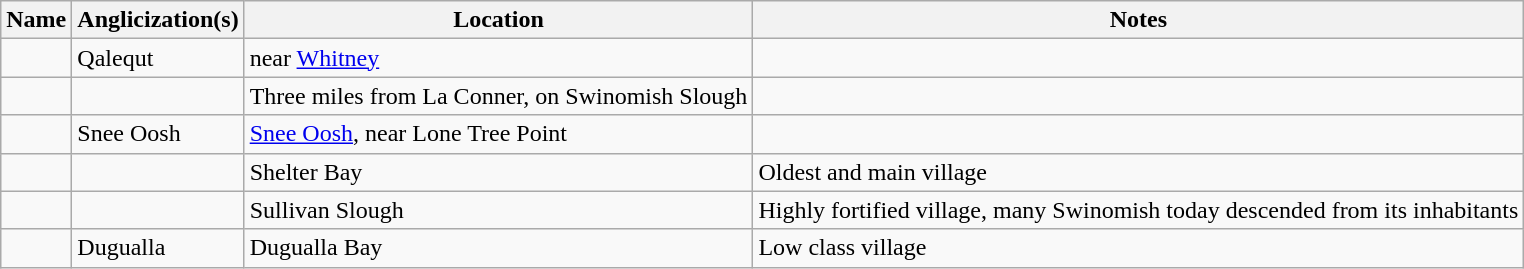<table class="wikitable mw-collapsible">
<tr>
<th>Name</th>
<th>Anglicization(s)</th>
<th>Location</th>
<th>Notes</th>
</tr>
<tr>
<td></td>
<td>Qalequt</td>
<td>near <a href='#'>Whitney</a></td>
<td></td>
</tr>
<tr>
<td></td>
<td></td>
<td>Three miles from La Conner, on Swinomish Slough</td>
<td></td>
</tr>
<tr>
<td></td>
<td>Snee Oosh</td>
<td><a href='#'>Snee Oosh</a>, near Lone Tree Point</td>
<td></td>
</tr>
<tr>
<td></td>
<td></td>
<td>Shelter Bay</td>
<td>Oldest and main village</td>
</tr>
<tr>
<td></td>
<td></td>
<td>Sullivan Slough</td>
<td>Highly fortified village, many Swinomish today descended from its inhabitants</td>
</tr>
<tr>
<td></td>
<td>Dugualla</td>
<td>Dugualla Bay</td>
<td>Low class village</td>
</tr>
</table>
